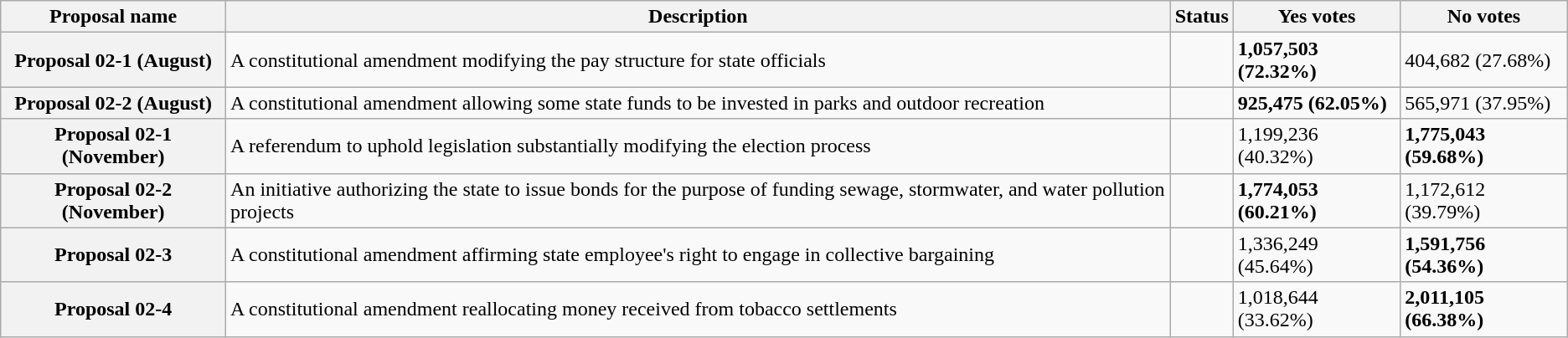<table class="wikitable sortable plainrowheaders">
<tr>
<th scope="col">Proposal name</th>
<th class="unsortable" scope="col">Description</th>
<th scope="col">Status</th>
<th scope="col">Yes votes</th>
<th scope="col">No votes</th>
</tr>
<tr>
<th scope="row">Proposal 02-1 (August)</th>
<td>A constitutional amendment modifying the pay structure for state officials</td>
<td></td>
<td><strong>1,057,503 (72.32%)</strong></td>
<td>404,682 (27.68%)</td>
</tr>
<tr>
<th scope="row">Proposal 02-2 (August)</th>
<td>A constitutional amendment allowing some state funds to be invested in parks and outdoor recreation</td>
<td></td>
<td><strong>925,475 (62.05%)</strong></td>
<td>565,971 (37.95%)</td>
</tr>
<tr>
<th scope="row">Proposal 02-1 (November)</th>
<td>A referendum to uphold legislation substantially modifying the election process</td>
<td></td>
<td>1,199,236 (40.32%)</td>
<td><strong>1,775,043 (59.68%)</strong></td>
</tr>
<tr>
<th scope="row">Proposal 02-2 (November)</th>
<td>An initiative authorizing the state to issue bonds for the purpose of funding sewage, stormwater, and water pollution projects</td>
<td></td>
<td><strong>1,774,053 (60.21%)</strong></td>
<td>1,172,612 (39.79%)</td>
</tr>
<tr>
<th scope="row">Proposal 02-3</th>
<td>A constitutional amendment affirming state employee's right to engage in collective bargaining</td>
<td></td>
<td>1,336,249 (45.64%)</td>
<td><strong>1,591,756 (54.36%)</strong></td>
</tr>
<tr>
<th scope="row">Proposal 02-4</th>
<td>A constitutional amendment reallocating money received from tobacco settlements</td>
<td></td>
<td>1,018,644 (33.62%)</td>
<td><strong>2,011,105 (66.38%)</strong></td>
</tr>
</table>
